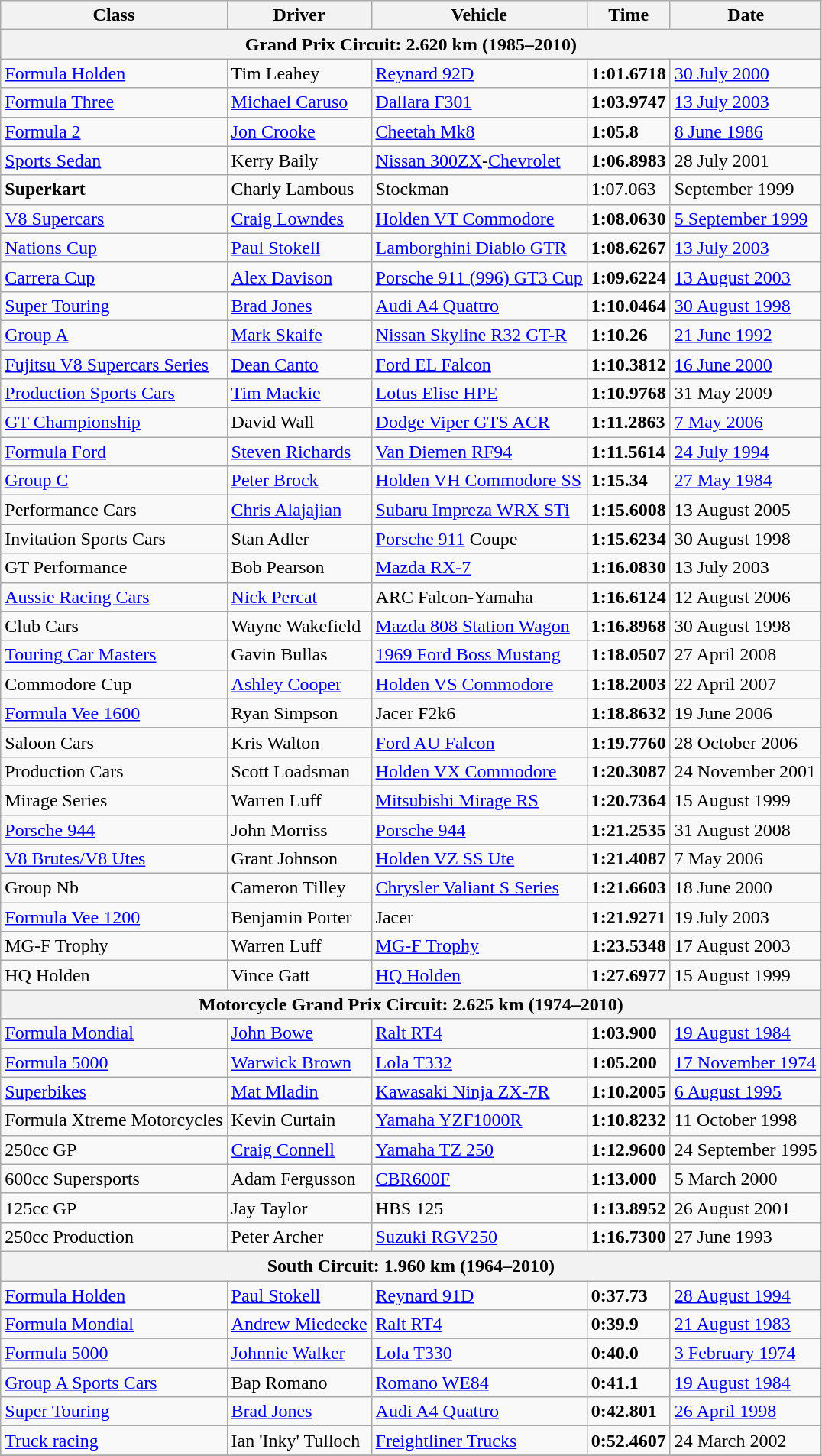<table class="wikitable">
<tr>
<th>Class</th>
<th>Driver</th>
<th>Vehicle</th>
<th>Time</th>
<th>Date</th>
</tr>
<tr>
<th colspan=5>Grand Prix Circuit: 2.620 km (1985–2010)</th>
</tr>
<tr>
<td><a href='#'>Formula Holden</a></td>
<td>Tim Leahey</td>
<td><a href='#'>Reynard 92D</a></td>
<td><strong>1:01.6718</strong></td>
<td><a href='#'>30 July 2000</a></td>
</tr>
<tr>
<td><a href='#'>Formula Three</a></td>
<td><a href='#'>Michael Caruso</a></td>
<td><a href='#'>Dallara F301</a></td>
<td><strong>1:03.9747</strong></td>
<td><a href='#'>13 July 2003</a></td>
</tr>
<tr>
<td><a href='#'>Formula 2</a></td>
<td><a href='#'>Jon Crooke</a></td>
<td><a href='#'>Cheetah Mk8</a></td>
<td><strong>1:05.8</strong></td>
<td><a href='#'>8 June 1986</a></td>
</tr>
<tr>
<td><a href='#'>Sports Sedan</a></td>
<td>Kerry Baily</td>
<td><a href='#'>Nissan 300ZX</a>-<a href='#'>Chevrolet</a></td>
<td><strong>1:06.8983</strong></td>
<td>28 July 2001</td>
</tr>
<tr>
<td><strong>Superkart</strong></td>
<td>Charly Lambous</td>
<td>Stockman</td>
<td>1:07.063</td>
<td>September 1999</td>
</tr>
<tr>
<td><a href='#'>V8 Supercars</a></td>
<td><a href='#'>Craig Lowndes</a></td>
<td><a href='#'>Holden VT Commodore</a></td>
<td><strong>1:08.0630</strong></td>
<td><a href='#'>5 September 1999</a></td>
</tr>
<tr>
<td><a href='#'>Nations Cup</a></td>
<td><a href='#'>Paul Stokell</a></td>
<td><a href='#'>Lamborghini Diablo GTR</a></td>
<td><strong>1:08.6267</strong></td>
<td><a href='#'>13 July 2003</a></td>
</tr>
<tr>
<td><a href='#'>Carrera Cup</a></td>
<td><a href='#'>Alex Davison</a></td>
<td><a href='#'>Porsche 911 (996) GT3 Cup</a></td>
<td><strong>1:09.6224</strong></td>
<td><a href='#'>13 August 2003</a></td>
</tr>
<tr>
<td><a href='#'>Super Touring</a></td>
<td><a href='#'>Brad Jones</a></td>
<td><a href='#'>Audi A4 Quattro</a></td>
<td><strong>1:10.0464</strong></td>
<td><a href='#'>30 August 1998</a></td>
</tr>
<tr>
<td><a href='#'>Group A</a></td>
<td><a href='#'>Mark Skaife</a></td>
<td><a href='#'>Nissan Skyline R32 GT-R</a></td>
<td><strong>1:10.26</strong></td>
<td><a href='#'>21 June 1992</a></td>
</tr>
<tr>
<td><a href='#'>Fujitsu V8 Supercars Series</a></td>
<td><a href='#'>Dean Canto</a></td>
<td><a href='#'>Ford EL Falcon</a></td>
<td><strong>1:10.3812</strong></td>
<td><a href='#'>16 June 2000</a></td>
</tr>
<tr>
<td><a href='#'>Production Sports Cars</a></td>
<td><a href='#'>Tim Mackie</a></td>
<td><a href='#'>Lotus Elise HPE</a></td>
<td><strong>1:10.9768</strong></td>
<td>31 May 2009</td>
</tr>
<tr>
<td><a href='#'>GT Championship</a></td>
<td>David Wall</td>
<td><a href='#'>Dodge Viper GTS ACR</a></td>
<td><strong>1:11.2863</strong></td>
<td><a href='#'>7 May 2006</a></td>
</tr>
<tr>
<td><a href='#'>Formula Ford</a></td>
<td><a href='#'>Steven Richards</a></td>
<td><a href='#'>Van Diemen RF94</a></td>
<td><strong>1:11.5614</strong></td>
<td><a href='#'>24 July 1994</a></td>
</tr>
<tr>
<td><a href='#'>Group C</a></td>
<td><a href='#'>Peter Brock</a></td>
<td><a href='#'>Holden VH Commodore SS</a></td>
<td><strong>1:15.34</strong></td>
<td><a href='#'>27 May 1984</a></td>
</tr>
<tr>
<td>Performance Cars</td>
<td><a href='#'>Chris Alajajian</a></td>
<td><a href='#'>Subaru Impreza WRX STi</a></td>
<td><strong>1:15.6008</strong></td>
<td>13 August 2005</td>
</tr>
<tr>
<td>Invitation Sports Cars</td>
<td>Stan Adler</td>
<td><a href='#'>Porsche 911</a> Coupe</td>
<td><strong>1:15.6234</strong></td>
<td>30 August 1998</td>
</tr>
<tr>
<td>GT Performance</td>
<td>Bob Pearson</td>
<td><a href='#'>Mazda RX-7</a></td>
<td><strong>1:16.0830</strong></td>
<td>13 July 2003</td>
</tr>
<tr>
<td><a href='#'>Aussie Racing Cars</a></td>
<td><a href='#'>Nick Percat</a></td>
<td>ARC Falcon-Yamaha</td>
<td><strong>1:16.6124</strong></td>
<td>12 August 2006</td>
</tr>
<tr>
<td>Club Cars</td>
<td>Wayne Wakefield</td>
<td><a href='#'>Mazda 808 Station Wagon</a></td>
<td><strong>1:16.8968</strong></td>
<td>30 August 1998</td>
</tr>
<tr>
<td><a href='#'>Touring Car Masters</a></td>
<td>Gavin Bullas</td>
<td><a href='#'>1969 Ford Boss Mustang</a></td>
<td><strong>1:18.0507</strong></td>
<td>27 April 2008</td>
</tr>
<tr>
<td>Commodore Cup</td>
<td><a href='#'>Ashley Cooper</a></td>
<td><a href='#'>Holden VS Commodore</a></td>
<td><strong>1:18.2003</strong></td>
<td>22 April 2007</td>
</tr>
<tr>
<td><a href='#'>Formula Vee 1600</a></td>
<td>Ryan Simpson</td>
<td>Jacer F2k6</td>
<td><strong>1:18.8632</strong></td>
<td>19 June 2006</td>
</tr>
<tr>
<td>Saloon Cars</td>
<td>Kris Walton</td>
<td><a href='#'>Ford AU Falcon</a></td>
<td><strong>1:19.7760</strong></td>
<td>28 October 2006</td>
</tr>
<tr>
<td>Production Cars</td>
<td>Scott Loadsman</td>
<td><a href='#'>Holden VX Commodore</a></td>
<td><strong>1:20.3087</strong></td>
<td>24 November 2001</td>
</tr>
<tr>
<td>Mirage Series</td>
<td>Warren Luff</td>
<td><a href='#'>Mitsubishi Mirage RS</a></td>
<td><strong>1:20.7364</strong></td>
<td>15 August 1999</td>
</tr>
<tr>
<td><a href='#'>Porsche 944</a></td>
<td>John Morriss</td>
<td><a href='#'>Porsche 944</a></td>
<td><strong>1:21.2535</strong></td>
<td>31 August 2008</td>
</tr>
<tr>
<td><a href='#'>V8 Brutes/V8 Utes</a></td>
<td>Grant Johnson</td>
<td><a href='#'>Holden VZ SS Ute</a></td>
<td><strong>1:21.4087</strong></td>
<td>7 May 2006</td>
</tr>
<tr>
<td>Group Nb</td>
<td>Cameron Tilley</td>
<td><a href='#'>Chrysler Valiant S Series</a></td>
<td><strong>1:21.6603</strong></td>
<td>18 June 2000</td>
</tr>
<tr>
<td><a href='#'>Formula Vee 1200</a></td>
<td>Benjamin Porter</td>
<td>Jacer</td>
<td><strong>1:21.9271</strong></td>
<td>19 July 2003</td>
</tr>
<tr>
<td>MG-F Trophy</td>
<td>Warren Luff</td>
<td><a href='#'>MG-F Trophy</a></td>
<td><strong>1:23.5348</strong></td>
<td>17 August 2003</td>
</tr>
<tr>
<td>HQ Holden</td>
<td>Vince Gatt</td>
<td><a href='#'>HQ Holden</a></td>
<td><strong>1:27.6977</strong></td>
<td>15 August 1999</td>
</tr>
<tr>
<th colspan=5>Motorcycle Grand Prix Circuit: 2.625 km (1974–2010)</th>
</tr>
<tr>
<td><a href='#'>Formula Mondial</a></td>
<td><a href='#'>John Bowe</a></td>
<td><a href='#'>Ralt RT4</a></td>
<td><strong>1:03.900</strong></td>
<td><a href='#'>19 August 1984</a></td>
</tr>
<tr>
<td><a href='#'>Formula 5000</a></td>
<td><a href='#'>Warwick Brown</a></td>
<td><a href='#'>Lola T332</a></td>
<td><strong>1:05.200</strong></td>
<td><a href='#'>17 November 1974</a></td>
</tr>
<tr>
<td><a href='#'>Superbikes</a></td>
<td><a href='#'>Mat Mladin</a></td>
<td><a href='#'>Kawasaki Ninja ZX-7R</a></td>
<td><strong>1:10.2005</strong></td>
<td><a href='#'>6 August 1995</a></td>
</tr>
<tr>
<td>Formula Xtreme Motorcycles</td>
<td>Kevin Curtain</td>
<td><a href='#'>Yamaha YZF1000R</a></td>
<td><strong>1:10.8232</strong></td>
<td>11 October 1998</td>
</tr>
<tr>
<td>250cc GP</td>
<td><a href='#'>Craig Connell</a></td>
<td><a href='#'>Yamaha TZ 250</a></td>
<td><strong>1:12.9600</strong></td>
<td>24 September 1995</td>
</tr>
<tr>
<td>600cc Supersports</td>
<td>Adam Fergusson</td>
<td><a href='#'>CBR600F</a></td>
<td><strong>1:13.000</strong></td>
<td>5 March 2000</td>
</tr>
<tr>
<td>125cc GP</td>
<td>Jay Taylor</td>
<td>HBS 125</td>
<td><strong>1:13.8952</strong></td>
<td>26 August 2001</td>
</tr>
<tr>
<td>250cc Production</td>
<td>Peter Archer</td>
<td><a href='#'>Suzuki RGV250</a></td>
<td><strong>1:16.7300</strong></td>
<td>27 June 1993</td>
</tr>
<tr>
<th colspan=5>South Circuit: 1.960 km (1964–2010)</th>
</tr>
<tr>
<td><a href='#'>Formula Holden</a></td>
<td><a href='#'>Paul Stokell</a></td>
<td><a href='#'>Reynard 91D</a></td>
<td><strong>0:37.73</strong></td>
<td><a href='#'>28 August 1994</a></td>
</tr>
<tr>
<td><a href='#'>Formula Mondial</a></td>
<td><a href='#'>Andrew Miedecke</a></td>
<td><a href='#'>Ralt RT4</a></td>
<td><strong>0:39.9</strong></td>
<td><a href='#'>21 August 1983</a></td>
</tr>
<tr>
<td><a href='#'>Formula 5000</a></td>
<td><a href='#'>Johnnie Walker</a></td>
<td><a href='#'>Lola T330</a></td>
<td><strong>0:40.0</strong></td>
<td><a href='#'>3 February 1974</a></td>
</tr>
<tr>
<td><a href='#'>Group A Sports Cars</a></td>
<td>Bap Romano</td>
<td><a href='#'>Romano WE84</a></td>
<td><strong>0:41.1</strong></td>
<td><a href='#'>19 August 1984</a></td>
</tr>
<tr>
<td><a href='#'>Super Touring</a></td>
<td><a href='#'>Brad Jones</a></td>
<td><a href='#'>Audi A4 Quattro</a></td>
<td><strong>0:42.801</strong></td>
<td><a href='#'>26 April 1998</a></td>
</tr>
<tr>
<td><a href='#'>Truck racing</a></td>
<td>Ian 'Inky' Tulloch</td>
<td><a href='#'>Freightliner Trucks</a></td>
<td><strong>0:52.4607</strong></td>
<td>24 March 2002</td>
</tr>
<tr>
</tr>
</table>
